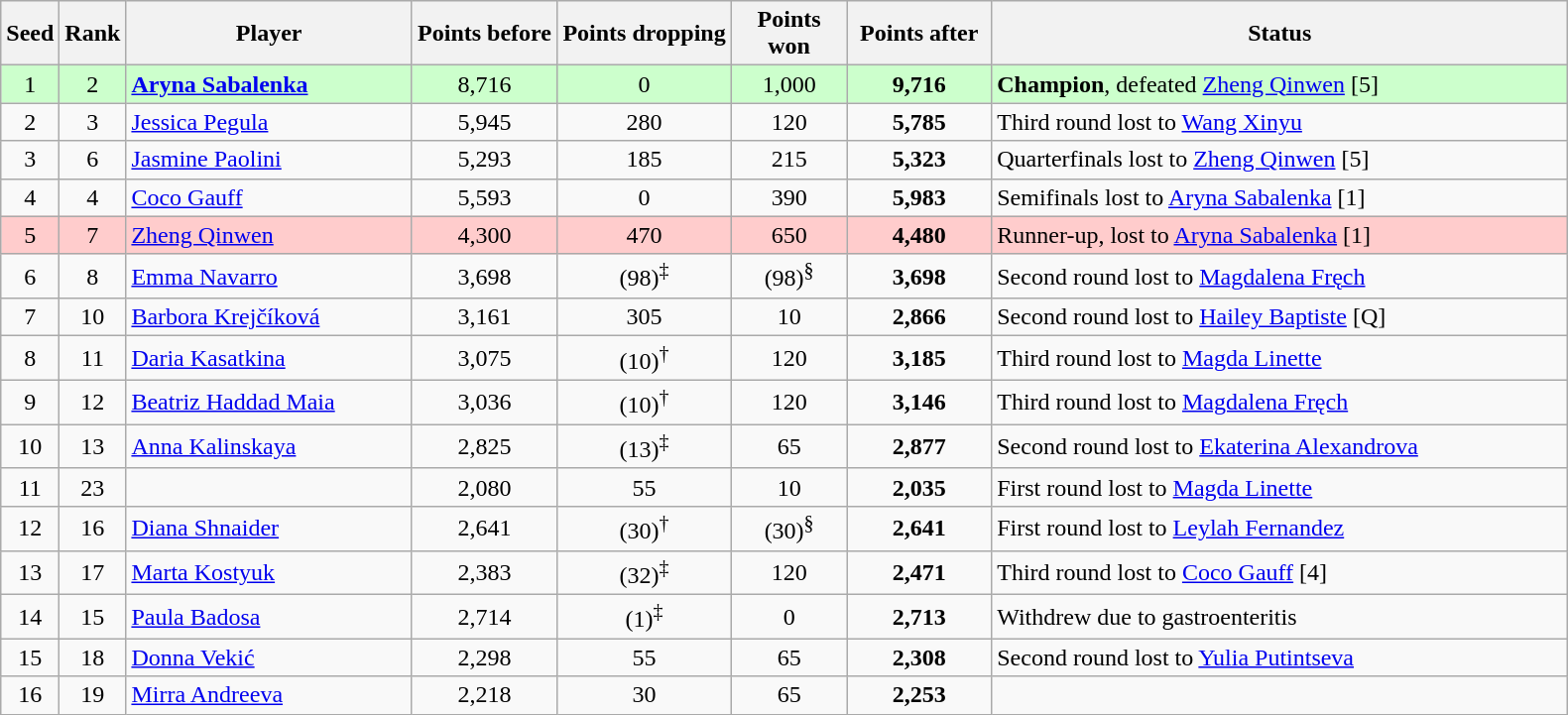<table class="wikitable sortable">
<tr>
<th style="width:30px;">Seed</th>
<th style="width:30px;">Rank</th>
<th style="width:185px;">Player</th>
<th style="width:90px;">Points before</th>
<th style="width:110px;">Points dropping</th>
<th style="width:70px;">Points won</th>
<th style="width:90px;">Points after</th>
<th style="width:380px;">Status</th>
</tr>
<tr style=background:#CFC>
<td style="text-align:center;">1</td>
<td style="text-align:center;">2</td>
<td> <strong><a href='#'>Aryna Sabalenka</a></strong></td>
<td style="text-align:center;">8,716</td>
<td style="text-align:center;">0</td>
<td style="text-align:center;">1,000</td>
<td style="text-align:center;"><strong>9,716</strong></td>
<td><strong>Champion</strong>, defeated  <a href='#'>Zheng Qinwen</a> [5]</td>
</tr>
<tr>
<td style="text-align:center;">2</td>
<td style="text-align:center;">3</td>
<td> <a href='#'>Jessica Pegula</a></td>
<td style="text-align:center;">5,945</td>
<td style="text-align:center;">280</td>
<td style="text-align:center;">120</td>
<td style="text-align:center;"><strong>5,785</strong></td>
<td>Third round lost to  <a href='#'>Wang Xinyu</a></td>
</tr>
<tr>
<td style="text-align:center;">3</td>
<td style="text-align:center;">6</td>
<td> <a href='#'>Jasmine Paolini</a></td>
<td style="text-align:center;">5,293</td>
<td style="text-align:center;">185</td>
<td style="text-align:center;">215</td>
<td style="text-align:center;"><strong>5,323</strong></td>
<td>Quarterfinals lost to  <a href='#'>Zheng Qinwen</a> [5]</td>
</tr>
<tr>
<td style="text-align:center;">4</td>
<td style="text-align:center;">4</td>
<td> <a href='#'>Coco Gauff</a></td>
<td style="text-align:center;">5,593</td>
<td style="text-align:center;">0</td>
<td style="text-align:center;">390</td>
<td style="text-align:center;"><strong>5,983</strong></td>
<td>Semifinals lost to  <a href='#'>Aryna Sabalenka</a> [1]</td>
</tr>
<tr style=background:#FCC>
<td style="text-align:center;">5</td>
<td style="text-align:center;">7</td>
<td> <a href='#'>Zheng Qinwen</a></td>
<td style="text-align:center;">4,300</td>
<td style="text-align:center;">470</td>
<td style="text-align:center;">650</td>
<td style="text-align:center;"><strong>4,480</strong></td>
<td>Runner-up, lost to  <a href='#'>Aryna Sabalenka</a> [1]</td>
</tr>
<tr>
<td style="text-align:center;">6</td>
<td style="text-align:center;">8</td>
<td> <a href='#'>Emma Navarro</a></td>
<td style="text-align:center;">3,698</td>
<td style="text-align:center;">(98)<sup>‡</sup></td>
<td style="text-align:center;">(98)<sup>§</sup></td>
<td style="text-align:center;"><strong>3,698</strong></td>
<td>Second round lost to  <a href='#'>Magdalena Fręch</a></td>
</tr>
<tr>
<td style="text-align:center;">7</td>
<td style="text-align:center;">10</td>
<td> <a href='#'>Barbora Krejčíková</a></td>
<td style="text-align:center;">3,161</td>
<td style="text-align:center;">305</td>
<td style="text-align:center;">10</td>
<td style="text-align:center;"><strong>2,866</strong></td>
<td>Second round lost to  <a href='#'>Hailey Baptiste</a> [Q]</td>
</tr>
<tr>
<td style="text-align:center;">8</td>
<td style="text-align:center;">11</td>
<td> <a href='#'>Daria Kasatkina</a></td>
<td style="text-align:center;">3,075</td>
<td style="text-align:center;">(10)<sup>†</sup></td>
<td style="text-align:center;">120</td>
<td style="text-align:center;"><strong>3,185</strong></td>
<td>Third round lost to  <a href='#'>Magda Linette</a></td>
</tr>
<tr>
<td style="text-align:center;">9</td>
<td style="text-align:center;">12</td>
<td> <a href='#'>Beatriz Haddad Maia</a></td>
<td style="text-align:center;">3,036</td>
<td style="text-align:center;">(10)<sup>†</sup></td>
<td style="text-align:center;">120</td>
<td style="text-align:center;"><strong>3,146</strong></td>
<td>Third round lost to  <a href='#'>Magdalena Fręch</a></td>
</tr>
<tr>
<td style="text-align:center;">10</td>
<td style="text-align:center;">13</td>
<td> <a href='#'>Anna Kalinskaya</a></td>
<td style="text-align:center;">2,825</td>
<td style="text-align:center;">(13)<sup>‡</sup></td>
<td style="text-align:center;">65</td>
<td style="text-align:center;"><strong>2,877</strong></td>
<td>Second round lost to  <a href='#'>Ekaterina Alexandrova</a></td>
</tr>
<tr>
<td style="text-align:center;">11</td>
<td style="text-align:center;">23</td>
<td></td>
<td style="text-align:center;">2,080</td>
<td style="text-align:center;">55</td>
<td style="text-align:center;">10</td>
<td style="text-align:center;"><strong>2,035</strong></td>
<td>First round lost to  <a href='#'>Magda Linette</a></td>
</tr>
<tr>
<td style="text-align:center;">12</td>
<td style="text-align:center;">16</td>
<td> <a href='#'>Diana Shnaider</a></td>
<td style="text-align:center;">2,641</td>
<td style="text-align:center;">(30)<sup>†</sup></td>
<td style="text-align:center;">(30)<sup>§</sup></td>
<td style="text-align:center;"><strong>2,641</strong></td>
<td>First round lost to  <a href='#'>Leylah Fernandez</a></td>
</tr>
<tr>
<td style="text-align:center;">13</td>
<td style="text-align:center;">17</td>
<td> <a href='#'>Marta Kostyuk</a></td>
<td style="text-align:center;">2,383</td>
<td style="text-align:center;">(32)<sup>‡</sup></td>
<td style="text-align:center;">120</td>
<td style="text-align:center;"><strong>2,471</strong></td>
<td>Third round lost to  <a href='#'>Coco Gauff</a> [4]</td>
</tr>
<tr>
<td style="text-align:center;">14</td>
<td style="text-align:center;">15</td>
<td> <a href='#'>Paula Badosa</a></td>
<td style="text-align:center;">2,714</td>
<td style="text-align:center;">(1)<sup>‡</sup></td>
<td style="text-align:center;">0</td>
<td style="text-align:center;"><strong>2,713</strong></td>
<td>Withdrew due to gastroenteritis</td>
</tr>
<tr>
<td style="text-align:center;">15</td>
<td style="text-align:center;">18</td>
<td> <a href='#'>Donna Vekić</a></td>
<td style="text-align:center;">2,298</td>
<td style="text-align:center;">55</td>
<td style="text-align:center;">65</td>
<td style="text-align:center;"><strong>2,308</strong></td>
<td>Second round lost to  <a href='#'>Yulia Putintseva</a></td>
</tr>
<tr>
<td style="text-align:center;">16</td>
<td style="text-align:center;">19</td>
<td> <a href='#'>Mirra Andreeva</a></td>
<td style="text-align:center;">2,218</td>
<td style="text-align:center;">30</td>
<td style="text-align:center;">65</td>
<td style="text-align:center;"><strong>2,253</strong></td>
<td></td>
</tr>
</table>
